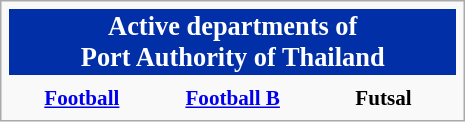<table class="infobox" style="font-size: 88%; width: 22em; text-align: center">
<tr>
<th colspan=3 style="font-size: 125%; background:#002FA7;color:white; text-align:center;">Active departments of<br>Port Authority of Thailand</th>
</tr>
<tr>
<th width="33%" style="text-align:center;"></th>
<th style="text-align:center;"></th>
<th width="33%" style="text-align:center;"></th>
</tr>
<tr>
<th style="text-align:center;"><a href='#'>Football</a></th>
<th style="text-align:center;"><a href='#'>Football B</a></th>
<th style="text-align:center;">Futsal</th>
</tr>
</table>
